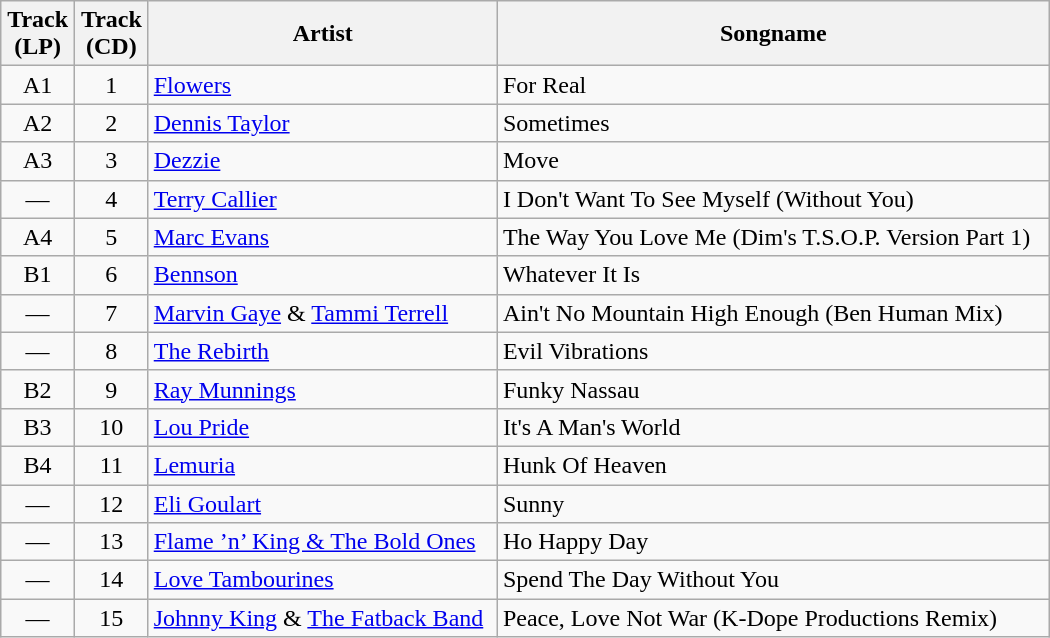<table class="wikitable" style="width:700px">
<tr>
<th>Track<br>(LP)</th>
<th>Track<br>(CD)</th>
<th>Artist</th>
<th>Songname</th>
</tr>
<tr>
<td style="text-align:center">A1</td>
<td style="text-align:center">1</td>
<td><a href='#'>Flowers</a></td>
<td>For Real</td>
</tr>
<tr>
<td style="text-align:center">A2</td>
<td style="text-align:center">2</td>
<td><a href='#'>Dennis Taylor</a></td>
<td>Sometimes</td>
</tr>
<tr>
<td style="text-align:center">A3</td>
<td style="text-align:center">3</td>
<td><a href='#'>Dezzie</a></td>
<td>Move</td>
</tr>
<tr>
<td style="text-align:center">—</td>
<td style="text-align:center">4</td>
<td><a href='#'>Terry Callier</a></td>
<td>I Don't Want To See Myself (Without You)</td>
</tr>
<tr>
<td style="text-align:center">A4</td>
<td style="text-align:center">5</td>
<td><a href='#'>Marc Evans</a></td>
<td>The Way You Love Me (Dim's T.S.O.P. Version Part 1)</td>
</tr>
<tr>
<td style="text-align:center">B1</td>
<td style="text-align:center">6</td>
<td><a href='#'>Bennson</a></td>
<td>Whatever It Is</td>
</tr>
<tr>
<td style="text-align:center">—</td>
<td style="text-align:center">7</td>
<td><a href='#'>Marvin Gaye</a> & <a href='#'>Tammi Terrell</a></td>
<td>Ain't No Mountain High Enough (Ben Human Mix)</td>
</tr>
<tr>
<td style="text-align:center">—</td>
<td style="text-align:center">8</td>
<td><a href='#'>The Rebirth</a></td>
<td>Evil Vibrations</td>
</tr>
<tr>
<td style="text-align:center">B2</td>
<td style="text-align:center">9</td>
<td><a href='#'>Ray Munnings</a></td>
<td>Funky Nassau</td>
</tr>
<tr>
<td style="text-align:center">B3</td>
<td style="text-align:center">10</td>
<td><a href='#'>Lou Pride</a></td>
<td>It's A Man's World</td>
</tr>
<tr>
<td style="text-align:center">B4</td>
<td style="text-align:center">11</td>
<td><a href='#'>Lemuria</a></td>
<td>Hunk Of Heaven</td>
</tr>
<tr>
<td style="text-align:center">—</td>
<td style="text-align:center">12</td>
<td><a href='#'>Eli Goulart</a></td>
<td>Sunny</td>
</tr>
<tr>
<td style="text-align:center">—</td>
<td style="text-align:center">13</td>
<td><a href='#'>Flame ’n’ King & The Bold Ones</a></td>
<td>Ho Happy Day</td>
</tr>
<tr>
<td style="text-align:center">—</td>
<td style="text-align:center">14</td>
<td><a href='#'>Love Tambourines</a></td>
<td>Spend The Day Without You</td>
</tr>
<tr>
<td style="text-align:center">—</td>
<td style="text-align:center">15</td>
<td><a href='#'>Johnny King</a> & <a href='#'>The Fatback Band</a></td>
<td>Peace, Love Not War (K-Dope Productions Remix)</td>
</tr>
</table>
